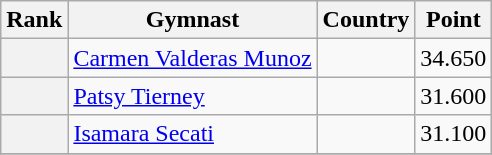<table class="wikitable sortable">
<tr>
<th>Rank</th>
<th>Gymnast</th>
<th>Country</th>
<th>Point</th>
</tr>
<tr>
<th></th>
<td><a href='#'>Carmen Valderas Munoz</a></td>
<td></td>
<td>34.650</td>
</tr>
<tr>
<th></th>
<td><a href='#'>Patsy Tierney</a></td>
<td></td>
<td>31.600</td>
</tr>
<tr>
<th></th>
<td><a href='#'>Isamara Secati</a></td>
<td></td>
<td>31.100</td>
</tr>
<tr>
</tr>
</table>
